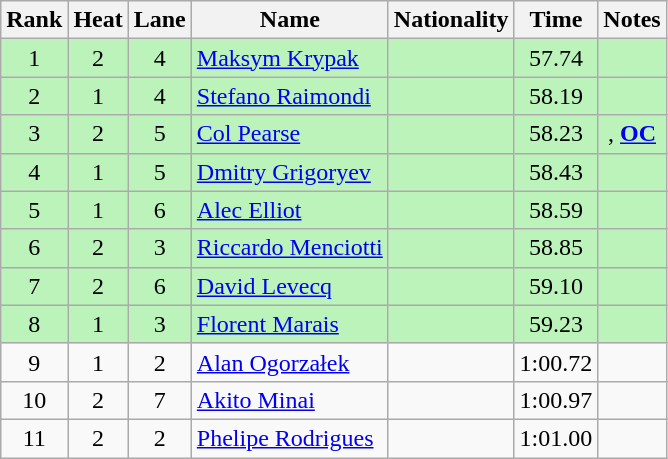<table class="wikitable sortable" style="text-align:center">
<tr>
<th>Rank</th>
<th>Heat</th>
<th>Lane</th>
<th>Name</th>
<th>Nationality</th>
<th>Time</th>
<th>Notes</th>
</tr>
<tr bgcolor=bbf3bb>
<td>1</td>
<td>2</td>
<td>4</td>
<td align=left><a href='#'>Maksym Krypak</a></td>
<td align=left></td>
<td>57.74</td>
<td></td>
</tr>
<tr bgcolor=bbf3bb>
<td>2</td>
<td>1</td>
<td>4</td>
<td align=left><a href='#'>Stefano Raimondi</a></td>
<td align=left></td>
<td>58.19</td>
<td></td>
</tr>
<tr bgcolor=bbf3bb>
<td>3</td>
<td>2</td>
<td>5</td>
<td align=left><a href='#'>Col Pearse</a></td>
<td align=left></td>
<td>58.23</td>
<td>, <strong><a href='#'>OC</a></strong></td>
</tr>
<tr bgcolor=bbf3bb>
<td>4</td>
<td>1</td>
<td>5</td>
<td align=left><a href='#'>Dmitry Grigoryev</a></td>
<td align=left></td>
<td>58.43</td>
<td></td>
</tr>
<tr bgcolor=bbf3bb>
<td>5</td>
<td>1</td>
<td>6</td>
<td align=left><a href='#'>Alec Elliot</a></td>
<td align=left></td>
<td>58.59</td>
<td></td>
</tr>
<tr bgcolor=bbf3bb>
<td>6</td>
<td>2</td>
<td>3</td>
<td align=left><a href='#'>Riccardo Menciotti</a></td>
<td align=left></td>
<td>58.85</td>
<td></td>
</tr>
<tr bgcolor=bbf3bb>
<td>7</td>
<td>2</td>
<td>6</td>
<td align=left><a href='#'>David Levecq</a></td>
<td align=left></td>
<td>59.10</td>
<td></td>
</tr>
<tr bgcolor=bbf3bb>
<td>8</td>
<td>1</td>
<td>3</td>
<td align=left><a href='#'>Florent Marais</a></td>
<td align=left></td>
<td>59.23</td>
<td></td>
</tr>
<tr>
<td>9</td>
<td>1</td>
<td>2</td>
<td align=left><a href='#'>Alan Ogorzałek</a></td>
<td align=left></td>
<td>1:00.72</td>
<td></td>
</tr>
<tr>
<td>10</td>
<td>2</td>
<td>7</td>
<td align=left><a href='#'>Akito Minai</a></td>
<td align=left></td>
<td>1:00.97</td>
<td></td>
</tr>
<tr>
<td>11</td>
<td>2</td>
<td>2</td>
<td align=left><a href='#'>Phelipe Rodrigues</a></td>
<td align=left></td>
<td>1:01.00</td>
<td></td>
</tr>
</table>
